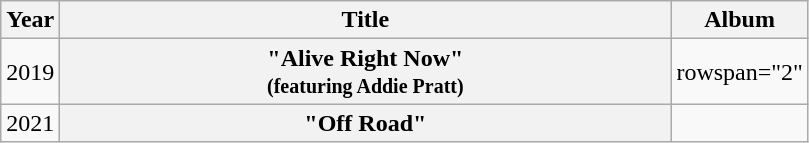<table class="wikitable plainrowheaders" style="text-align:center;">
<tr>
<th scope="col">Year</th>
<th scope="col" style="width:25em;">Title</th>
<th scope="col">Album</th>
</tr>
<tr>
<td>2019</td>
<th scope="row">"Alive Right Now"<br> <small>(featuring Addie Pratt)</small></th>
<td>rowspan="2" </td>
</tr>
<tr>
<td>2021</td>
<th scope="row">"Off Road"</th>
</tr>
</table>
